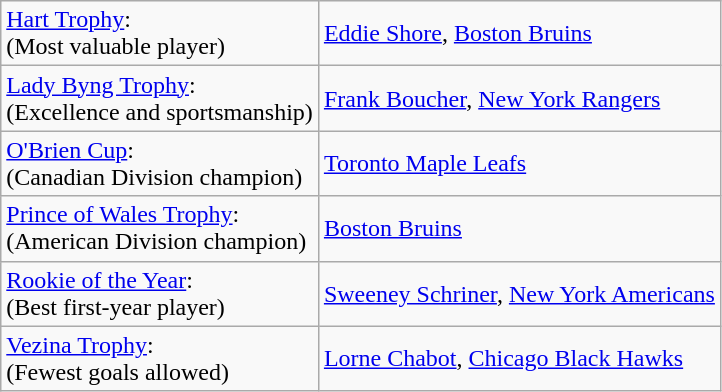<table class="wikitable">
<tr>
<td><a href='#'>Hart Trophy</a>:<br>(Most valuable player)</td>
<td><a href='#'>Eddie Shore</a>, <a href='#'>Boston Bruins</a></td>
</tr>
<tr>
<td><a href='#'>Lady Byng Trophy</a>:<br>(Excellence and sportsmanship)</td>
<td><a href='#'>Frank Boucher</a>, <a href='#'>New York Rangers</a></td>
</tr>
<tr>
<td><a href='#'>O'Brien Cup</a>:<br>(Canadian Division champion)</td>
<td><a href='#'>Toronto Maple Leafs</a></td>
</tr>
<tr>
<td><a href='#'>Prince of Wales Trophy</a>:<br>(American Division champion)</td>
<td><a href='#'>Boston Bruins</a></td>
</tr>
<tr>
<td><a href='#'>Rookie of the Year</a>:<br>(Best first-year player)</td>
<td><a href='#'>Sweeney Schriner</a>, <a href='#'>New York Americans</a></td>
</tr>
<tr>
<td><a href='#'>Vezina Trophy</a>:<br>(Fewest goals allowed)</td>
<td><a href='#'>Lorne Chabot</a>, <a href='#'>Chicago Black Hawks</a></td>
</tr>
</table>
